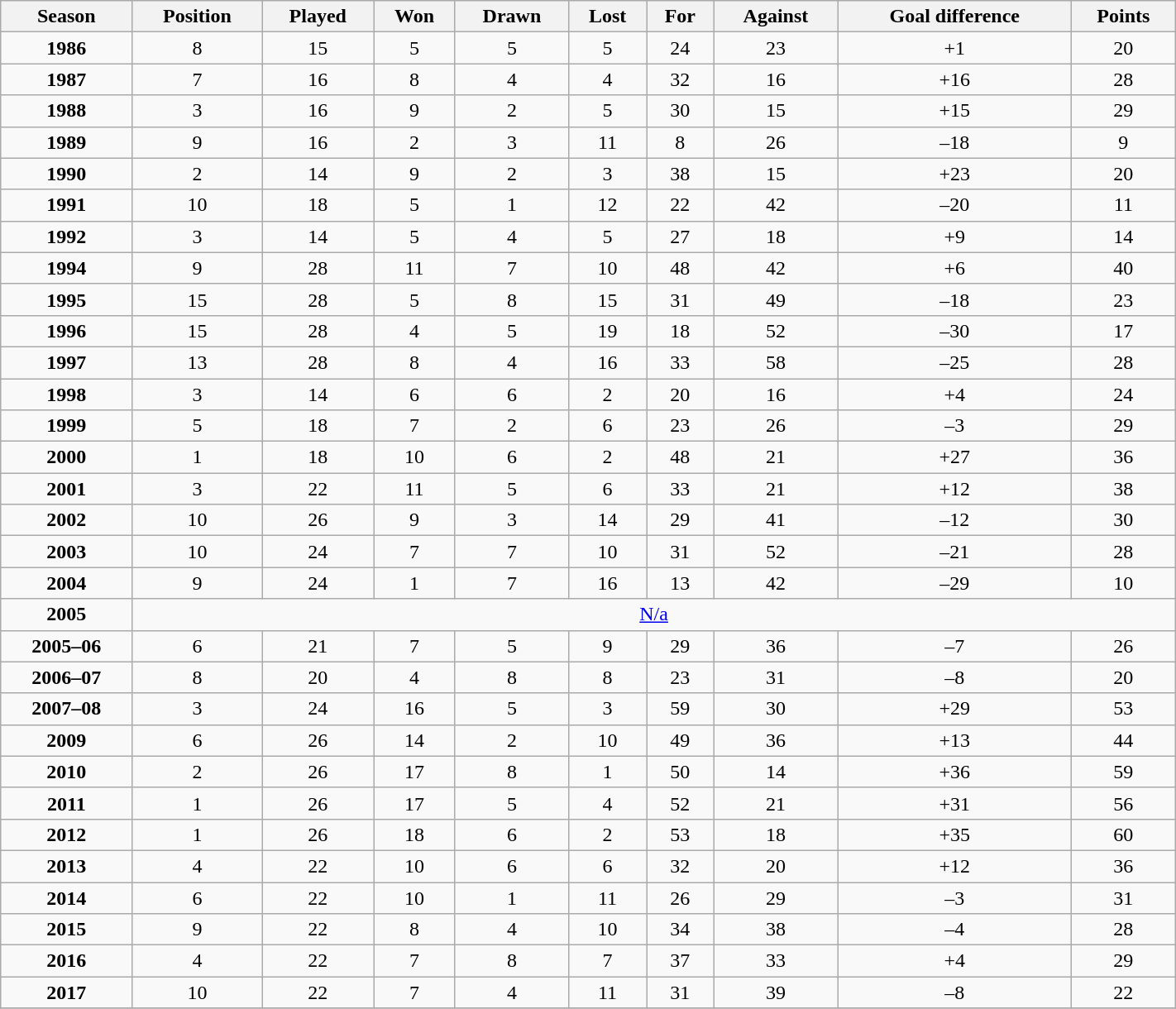<table class="wikitable sortable" style="width:75%; align:center; text-align:center">
<tr>
<th>Season</th>
<th>Position</th>
<th>Played</th>
<th>Won</th>
<th>Drawn</th>
<th>Lost</th>
<th>For</th>
<th>Against</th>
<th>Goal difference</th>
<th>Points</th>
</tr>
<tr>
<td><strong>1986</strong></td>
<td>8</td>
<td>15</td>
<td>5</td>
<td>5</td>
<td>5</td>
<td>24</td>
<td>23</td>
<td>+1</td>
<td>20</td>
</tr>
<tr>
<td><strong>1987</strong></td>
<td>7</td>
<td>16</td>
<td>8</td>
<td>4</td>
<td>4</td>
<td>32</td>
<td>16</td>
<td>+16</td>
<td>28</td>
</tr>
<tr>
<td><strong>1988</strong></td>
<td>3</td>
<td>16</td>
<td>9</td>
<td>2</td>
<td>5</td>
<td>30</td>
<td>15</td>
<td>+15</td>
<td>29</td>
</tr>
<tr>
<td><strong>1989</strong></td>
<td>9</td>
<td>16</td>
<td>2</td>
<td>3</td>
<td>11</td>
<td>8</td>
<td>26</td>
<td>–18</td>
<td>9</td>
</tr>
<tr>
<td><strong>1990</strong></td>
<td>2</td>
<td>14</td>
<td>9</td>
<td>2</td>
<td>3</td>
<td>38</td>
<td>15</td>
<td>+23</td>
<td>20</td>
</tr>
<tr>
<td><strong>1991</strong></td>
<td>10</td>
<td>18</td>
<td>5</td>
<td>1</td>
<td>12</td>
<td>22</td>
<td>42</td>
<td>–20</td>
<td>11</td>
</tr>
<tr>
<td><strong>1992</strong></td>
<td>3</td>
<td>14</td>
<td>5</td>
<td>4</td>
<td>5</td>
<td>27</td>
<td>18</td>
<td>+9</td>
<td>14</td>
</tr>
<tr>
<td><strong>1994</strong></td>
<td>9</td>
<td>28</td>
<td>11</td>
<td>7</td>
<td>10</td>
<td>48</td>
<td>42</td>
<td>+6</td>
<td>40</td>
</tr>
<tr>
<td><strong>1995</strong></td>
<td>15</td>
<td>28</td>
<td>5</td>
<td>8</td>
<td>15</td>
<td>31</td>
<td>49</td>
<td>–18</td>
<td>23</td>
</tr>
<tr>
<td><strong>1996</strong></td>
<td>15</td>
<td>28</td>
<td>4</td>
<td>5</td>
<td>19</td>
<td>18</td>
<td>52</td>
<td>–30</td>
<td>17</td>
</tr>
<tr>
<td><strong>1997</strong></td>
<td>13</td>
<td>28</td>
<td>8</td>
<td>4</td>
<td>16</td>
<td>33</td>
<td>58</td>
<td>–25</td>
<td>28</td>
</tr>
<tr>
<td><strong>1998</strong></td>
<td>3</td>
<td>14</td>
<td>6</td>
<td>6</td>
<td>2</td>
<td>20</td>
<td>16</td>
<td>+4</td>
<td>24</td>
</tr>
<tr>
<td><strong>1999</strong></td>
<td>5</td>
<td>18</td>
<td>7</td>
<td>2</td>
<td>6</td>
<td>23</td>
<td>26</td>
<td>–3</td>
<td>29</td>
</tr>
<tr>
<td><strong>2000</strong></td>
<td>1</td>
<td>18</td>
<td>10</td>
<td>6</td>
<td>2</td>
<td>48</td>
<td>21</td>
<td>+27</td>
<td>36</td>
</tr>
<tr>
<td><strong>2001</strong></td>
<td>3</td>
<td>22</td>
<td>11</td>
<td>5</td>
<td>6</td>
<td>33</td>
<td>21</td>
<td>+12</td>
<td>38</td>
</tr>
<tr>
<td><strong>2002</strong></td>
<td>10</td>
<td>26</td>
<td>9</td>
<td>3</td>
<td>14</td>
<td>29</td>
<td>41</td>
<td>–12</td>
<td>30</td>
</tr>
<tr>
<td><strong>2003</strong></td>
<td>10</td>
<td>24</td>
<td>7</td>
<td>7</td>
<td>10</td>
<td>31</td>
<td>52</td>
<td>–21</td>
<td>28</td>
</tr>
<tr>
<td><strong>2004</strong></td>
<td>9</td>
<td>24</td>
<td>1</td>
<td>7</td>
<td>16</td>
<td>13</td>
<td>42</td>
<td>–29</td>
<td>10</td>
</tr>
<tr>
<td><strong>2005</strong></td>
<td colspan="9"><a href='#'>N/a</a></td>
</tr>
<tr>
<td><strong>2005–06</strong></td>
<td>6</td>
<td>21</td>
<td>7</td>
<td>5</td>
<td>9</td>
<td>29</td>
<td>36</td>
<td>–7</td>
<td>26</td>
</tr>
<tr>
<td><strong>2006–07</strong></td>
<td>8</td>
<td>20</td>
<td>4</td>
<td>8</td>
<td>8</td>
<td>23</td>
<td>31</td>
<td>–8</td>
<td>20</td>
</tr>
<tr>
<td><strong>2007–08</strong></td>
<td>3</td>
<td>24</td>
<td>16</td>
<td>5</td>
<td>3</td>
<td>59</td>
<td>30</td>
<td>+29</td>
<td>53</td>
</tr>
<tr>
<td><strong>2009</strong></td>
<td>6</td>
<td>26</td>
<td>14</td>
<td>2</td>
<td>10</td>
<td>49</td>
<td>36</td>
<td>+13</td>
<td>44</td>
</tr>
<tr>
<td><strong>2010</strong></td>
<td>2</td>
<td>26</td>
<td>17</td>
<td>8</td>
<td>1</td>
<td>50</td>
<td>14</td>
<td>+36</td>
<td>59</td>
</tr>
<tr>
<td><strong>2011</strong></td>
<td>1</td>
<td>26</td>
<td>17</td>
<td>5</td>
<td>4</td>
<td>52</td>
<td>21</td>
<td>+31</td>
<td>56</td>
</tr>
<tr>
<td><strong>2012</strong></td>
<td>1</td>
<td>26</td>
<td>18</td>
<td>6</td>
<td>2</td>
<td>53</td>
<td>18</td>
<td>+35</td>
<td>60</td>
</tr>
<tr>
<td><strong>2013</strong></td>
<td>4</td>
<td>22</td>
<td>10</td>
<td>6</td>
<td>6</td>
<td>32</td>
<td>20</td>
<td>+12</td>
<td>36</td>
</tr>
<tr>
<td><strong>2014</strong></td>
<td>6</td>
<td>22</td>
<td>10</td>
<td>1</td>
<td>11</td>
<td>26</td>
<td>29</td>
<td>–3</td>
<td>31</td>
</tr>
<tr>
<td><strong>2015</strong></td>
<td>9</td>
<td>22</td>
<td>8</td>
<td>4</td>
<td>10</td>
<td>34</td>
<td>38</td>
<td>–4</td>
<td>28</td>
</tr>
<tr>
<td><strong>2016</strong></td>
<td>4</td>
<td>22</td>
<td>7</td>
<td>8</td>
<td>7</td>
<td>37</td>
<td>33</td>
<td>+4</td>
<td>29</td>
</tr>
<tr>
<td><strong>2017</strong></td>
<td>10</td>
<td>22</td>
<td>7</td>
<td>4</td>
<td>11</td>
<td>31</td>
<td>39</td>
<td>–8</td>
<td>22</td>
</tr>
<tr>
</tr>
</table>
